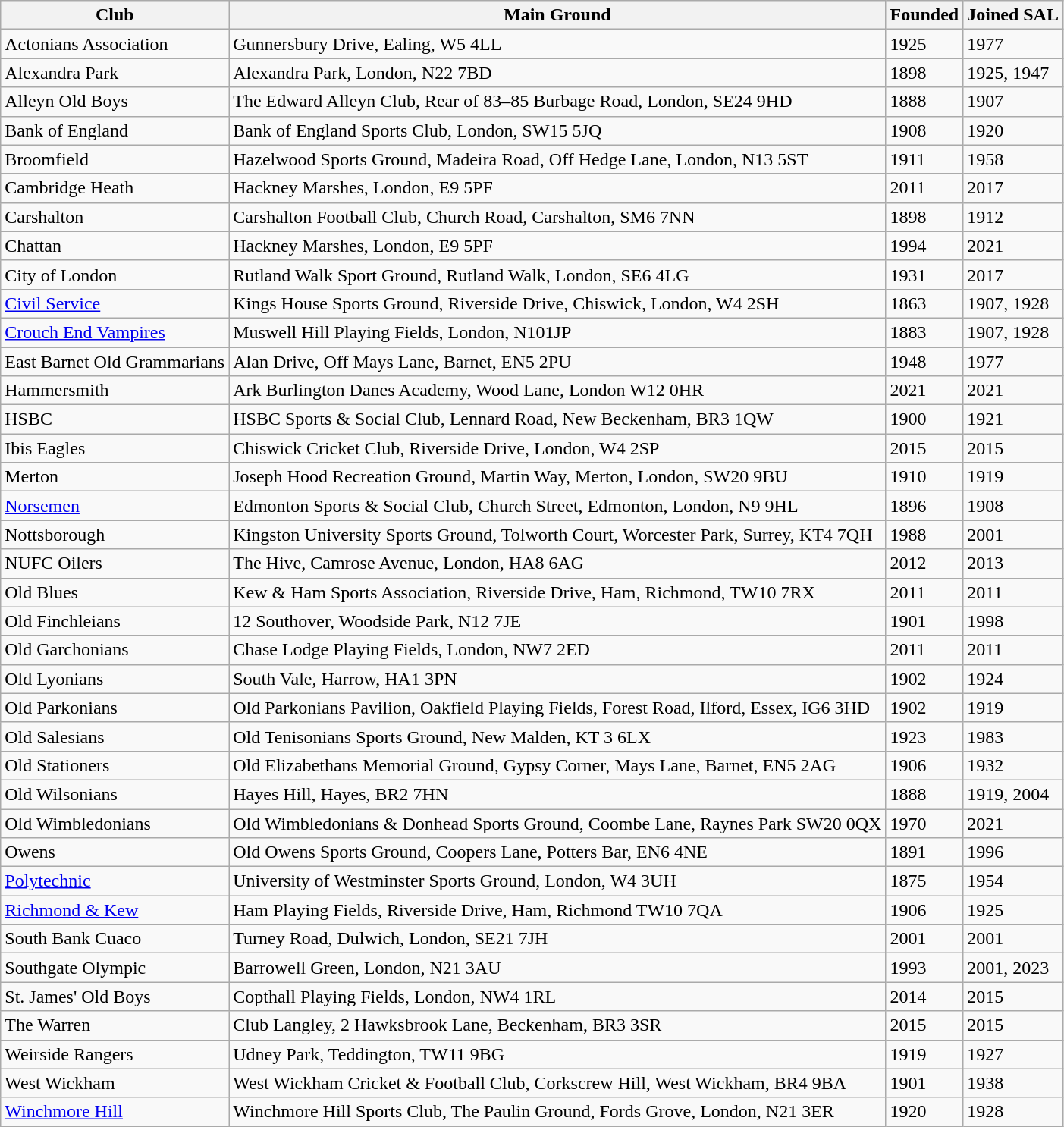<table class="wikitable sortable">
<tr>
<th>Club</th>
<th>Main Ground</th>
<th>Founded</th>
<th>Joined SAL</th>
</tr>
<tr>
<td>Actonians Association</td>
<td>Gunnersbury Drive, Ealing, W5 4LL</td>
<td>1925</td>
<td>1977</td>
</tr>
<tr>
<td>Alexandra Park</td>
<td>Alexandra Park, London, N22 7BD</td>
<td>1898</td>
<td>1925, 1947</td>
</tr>
<tr>
<td>Alleyn Old Boys</td>
<td>The Edward Alleyn Club, Rear of 83–85 Burbage Road, London, SE24 9HD</td>
<td>1888</td>
<td>1907</td>
</tr>
<tr>
<td>Bank of England</td>
<td>Bank of England Sports Club, London, SW15 5JQ</td>
<td>1908</td>
<td>1920</td>
</tr>
<tr>
<td>Broomfield</td>
<td>Hazelwood Sports Ground, Madeira Road, Off Hedge Lane, London, N13 5ST</td>
<td>1911</td>
<td>1958</td>
</tr>
<tr>
<td>Cambridge Heath</td>
<td>Hackney Marshes, London, E9 5PF</td>
<td>2011</td>
<td>2017</td>
</tr>
<tr>
<td>Carshalton</td>
<td>Carshalton Football Club, Church Road, Carshalton, SM6 7NN</td>
<td>1898</td>
<td>1912</td>
</tr>
<tr>
<td>Chattan</td>
<td>Hackney Marshes, London, E9 5PF</td>
<td>1994</td>
<td>2021</td>
</tr>
<tr>
<td>City of London</td>
<td>Rutland Walk Sport Ground, Rutland Walk, London, SE6 4LG</td>
<td>1931</td>
<td>2017</td>
</tr>
<tr>
<td><a href='#'>Civil Service</a></td>
<td>Kings House Sports Ground, Riverside Drive, Chiswick, London, W4 2SH</td>
<td>1863</td>
<td>1907, 1928</td>
</tr>
<tr>
<td><a href='#'>Crouch End Vampires</a></td>
<td>Muswell Hill Playing Fields, London, N101JP</td>
<td>1883</td>
<td>1907, 1928</td>
</tr>
<tr>
<td>East Barnet Old Grammarians</td>
<td>Alan Drive, Off Mays Lane, Barnet, EN5 2PU</td>
<td>1948</td>
<td>1977</td>
</tr>
<tr>
<td>Hammersmith</td>
<td>Ark Burlington Danes Academy, Wood Lane, London W12 0HR</td>
<td>2021</td>
<td>2021</td>
</tr>
<tr>
<td>HSBC</td>
<td>HSBC Sports & Social Club, Lennard Road, New Beckenham, BR3 1QW</td>
<td>1900</td>
<td>1921</td>
</tr>
<tr>
<td>Ibis Eagles</td>
<td>Chiswick Cricket Club, Riverside Drive, London, W4 2SP</td>
<td>2015</td>
<td>2015</td>
</tr>
<tr>
<td>Merton</td>
<td>Joseph Hood Recreation Ground, Martin Way, Merton, London, SW20 9BU</td>
<td>1910</td>
<td>1919</td>
</tr>
<tr>
<td><a href='#'>Norsemen</a></td>
<td>Edmonton Sports & Social Club, Church Street, Edmonton, London, N9 9HL</td>
<td>1896</td>
<td>1908</td>
</tr>
<tr>
<td>Nottsborough</td>
<td>Kingston University Sports Ground, Tolworth Court, Worcester Park, Surrey, KT4 7QH</td>
<td>1988</td>
<td>2001</td>
</tr>
<tr>
<td>NUFC Oilers</td>
<td>The Hive, Camrose Avenue, London, HA8 6AG</td>
<td>2012</td>
<td>2013</td>
</tr>
<tr>
<td>Old Blues</td>
<td>Kew & Ham Sports Association, Riverside Drive, Ham, Richmond, TW10 7RX</td>
<td>2011</td>
<td>2011</td>
</tr>
<tr>
<td>Old Finchleians</td>
<td>12 Southover, Woodside Park, N12 7JE</td>
<td>1901</td>
<td>1998</td>
</tr>
<tr>
<td>Old Garchonians</td>
<td>Chase Lodge Playing Fields, London, NW7 2ED</td>
<td>2011</td>
<td>2011</td>
</tr>
<tr>
<td>Old Lyonians</td>
<td>South Vale, Harrow, HA1 3PN</td>
<td>1902</td>
<td>1924</td>
</tr>
<tr>
<td>Old Parkonians</td>
<td>Old Parkonians Pavilion, Oakfield Playing Fields, Forest Road, Ilford, Essex, IG6 3HD</td>
<td>1902</td>
<td>1919</td>
</tr>
<tr>
<td>Old Salesians</td>
<td>Old Tenisonians Sports Ground, New Malden, KT 3 6LX</td>
<td>1923</td>
<td>1983</td>
</tr>
<tr>
<td>Old Stationers</td>
<td>Old Elizabethans Memorial Ground, Gypsy Corner, Mays Lane, Barnet, EN5 2AG</td>
<td>1906</td>
<td>1932</td>
</tr>
<tr>
<td>Old Wilsonians</td>
<td>Hayes Hill, Hayes, BR2 7HN</td>
<td>1888</td>
<td>1919, 2004</td>
</tr>
<tr>
<td>Old Wimbledonians</td>
<td>Old Wimbledonians & Donhead Sports Ground, Coombe Lane, Raynes Park SW20 0QX</td>
<td>1970</td>
<td>2021</td>
</tr>
<tr>
<td>Owens</td>
<td>Old Owens Sports Ground, Coopers Lane, Potters Bar, EN6 4NE</td>
<td>1891</td>
<td>1996</td>
</tr>
<tr>
<td><a href='#'>Polytechnic</a></td>
<td>University of Westminster Sports Ground, London, W4 3UH</td>
<td>1875</td>
<td>1954</td>
</tr>
<tr>
<td><a href='#'>Richmond & Kew</a></td>
<td>Ham Playing Fields, Riverside Drive, Ham, Richmond TW10 7QA</td>
<td>1906</td>
<td>1925</td>
</tr>
<tr>
<td>South Bank Cuaco</td>
<td>Turney Road, Dulwich, London, SE21 7JH</td>
<td>2001</td>
<td>2001</td>
</tr>
<tr>
<td>Southgate Olympic</td>
<td>Barrowell Green, London, N21 3AU</td>
<td>1993</td>
<td>2001, 2023</td>
</tr>
<tr>
<td>St. James' Old Boys</td>
<td>Copthall Playing Fields, London, NW4 1RL</td>
<td>2014</td>
<td>2015</td>
</tr>
<tr>
<td>The Warren</td>
<td>Club Langley, 2 Hawksbrook Lane, Beckenham, BR3 3SR</td>
<td>2015</td>
<td>2015</td>
</tr>
<tr>
<td>Weirside Rangers</td>
<td>Udney Park, Teddington, TW11 9BG</td>
<td>1919</td>
<td>1927</td>
</tr>
<tr>
<td>West Wickham</td>
<td>West Wickham Cricket & Football Club, Corkscrew Hill, West Wickham, BR4 9BA</td>
<td>1901</td>
<td>1938</td>
</tr>
<tr>
<td><a href='#'>Winchmore Hill</a></td>
<td>Winchmore Hill Sports Club, The Paulin Ground, Fords Grove, London, N21 3ER</td>
<td>1920</td>
<td>1928</td>
</tr>
</table>
